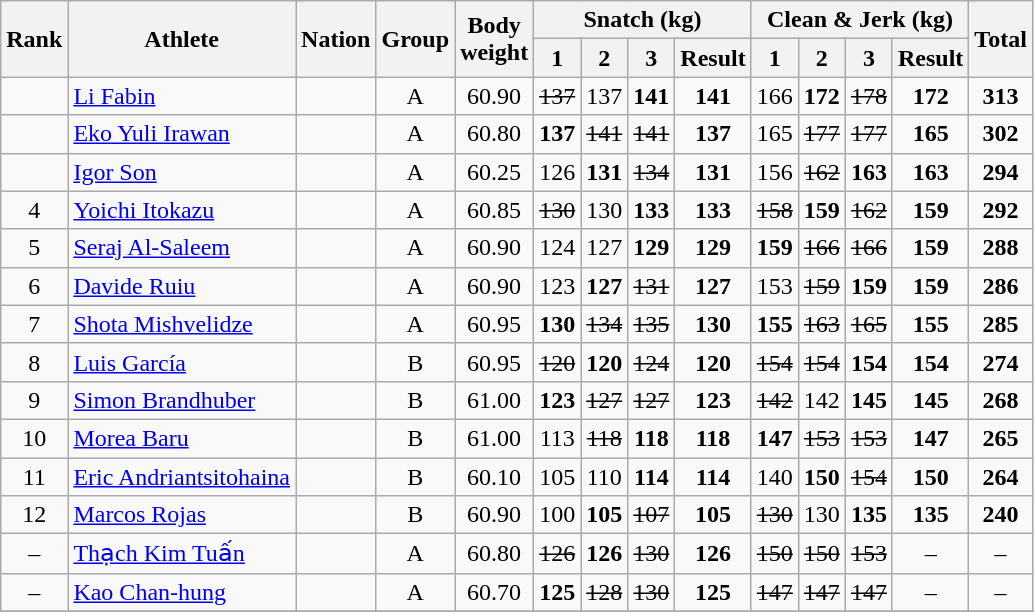<table class="sortable wikitable" style="text-align:center">
<tr>
<th rowspan="2">Rank</th>
<th rowspan="2">Athlete</th>
<th rowspan="2">Nation</th>
<th rowspan="2">Group</th>
<th rowspan=2>Body<br>weight</th>
<th colspan=4>Snatch (kg)</th>
<th colspan=4>Clean & Jerk (kg)</th>
<th rowspan=2>Total</th>
</tr>
<tr>
<th>1</th>
<th>2</th>
<th>3</th>
<th>Result</th>
<th>1</th>
<th>2</th>
<th>3</th>
<th>Result</th>
</tr>
<tr>
<td></td>
<td align="left"><a href='#'>Li Fabin</a></td>
<td align="left"></td>
<td>A</td>
<td>60.90</td>
<td><s>137</s></td>
<td>137</td>
<td><strong>141</strong></td>
<td><strong>141</strong></td>
<td>166</td>
<td><strong>172</strong></td>
<td><s>178</s></td>
<td><strong>172</strong> </td>
<td><strong>313</strong> </td>
</tr>
<tr>
<td></td>
<td align="left"><a href='#'>Eko Yuli Irawan</a></td>
<td align="left"></td>
<td>A</td>
<td>60.80</td>
<td><strong>137</strong></td>
<td><s>141</s></td>
<td><s>141</s></td>
<td><strong>137</strong></td>
<td>165</td>
<td><s>177</s></td>
<td><s>177</s></td>
<td><strong>165</strong></td>
<td><strong>302</strong></td>
</tr>
<tr>
<td></td>
<td align="left"><a href='#'>Igor Son</a></td>
<td align="left"></td>
<td>A</td>
<td>60.25</td>
<td>126</td>
<td><strong>131</strong></td>
<td><s>134</s></td>
<td><strong>131</strong></td>
<td>156</td>
<td><s>162</s></td>
<td><strong>163</strong></td>
<td><strong>163</strong></td>
<td><strong>294</strong></td>
</tr>
<tr>
<td>4</td>
<td align="left"><a href='#'>Yoichi Itokazu</a></td>
<td align="left"></td>
<td>A</td>
<td>60.85</td>
<td><s>130</s></td>
<td>130</td>
<td><strong>133</strong></td>
<td><strong>133</strong></td>
<td><s>158</s></td>
<td><strong>159</strong></td>
<td><s>162</s></td>
<td><strong>159</strong></td>
<td><strong>292</strong></td>
</tr>
<tr>
<td>5</td>
<td align="left"><a href='#'>Seraj Al-Saleem</a></td>
<td align="left"></td>
<td>A</td>
<td>60.90</td>
<td>124</td>
<td>127</td>
<td><strong>129</strong></td>
<td><strong>129</strong></td>
<td><strong>159</strong></td>
<td><s>166</s></td>
<td><s>166</s></td>
<td><strong>159</strong></td>
<td><strong>288</strong></td>
</tr>
<tr>
<td>6</td>
<td align="left"><a href='#'>Davide Ruiu</a></td>
<td align="left"></td>
<td>A</td>
<td>60.90</td>
<td>123</td>
<td><strong>127</strong></td>
<td><s>131</s></td>
<td><strong>127</strong></td>
<td>153</td>
<td><s>159</s></td>
<td><strong>159</strong></td>
<td><strong>159</strong></td>
<td><strong>286</strong></td>
</tr>
<tr>
<td>7</td>
<td align="left"><a href='#'>Shota Mishvelidze</a></td>
<td align="left"></td>
<td>A</td>
<td>60.95</td>
<td><strong>130</strong></td>
<td><s>134</s></td>
<td><s>135</s></td>
<td><strong>130</strong></td>
<td><strong>155</strong></td>
<td><s>163</s></td>
<td><s>165</s></td>
<td><strong>155</strong></td>
<td><strong>285</strong></td>
</tr>
<tr>
<td>8</td>
<td align="left"><a href='#'>Luis García</a></td>
<td align="left"></td>
<td>B</td>
<td>60.95</td>
<td><s>120</s></td>
<td><strong>120</strong></td>
<td><s>124</s></td>
<td><strong>120</strong></td>
<td><s>154</s></td>
<td><s>154</s></td>
<td><strong>154</strong></td>
<td><strong>154</strong></td>
<td><strong>274</strong></td>
</tr>
<tr>
<td>9</td>
<td align="left"><a href='#'>Simon Brandhuber</a></td>
<td align="left"></td>
<td>B</td>
<td>61.00</td>
<td><strong>123</strong></td>
<td><s>127</s></td>
<td><s>127</s></td>
<td><strong>123</strong></td>
<td><s>142</s></td>
<td>142</td>
<td><strong>145</strong></td>
<td><strong>145</strong></td>
<td><strong>268</strong></td>
</tr>
<tr>
<td>10</td>
<td align="left"><a href='#'>Morea Baru</a></td>
<td align="left"></td>
<td>B</td>
<td>61.00</td>
<td>113</td>
<td><s>118</s></td>
<td><strong>118</strong></td>
<td><strong>118</strong></td>
<td><strong>147</strong></td>
<td><s>153</s></td>
<td><s>153</s></td>
<td><strong>147</strong></td>
<td><strong>265</strong></td>
</tr>
<tr>
<td>11</td>
<td align="left"><a href='#'>Eric Andriantsitohaina</a></td>
<td align="left"></td>
<td>B</td>
<td>60.10</td>
<td>105</td>
<td>110</td>
<td><strong>114</strong></td>
<td><strong>114</strong></td>
<td>140</td>
<td><strong>150</strong></td>
<td><s>154</s></td>
<td><strong>150</strong></td>
<td><strong>264</strong></td>
</tr>
<tr>
<td>12</td>
<td align="left"><a href='#'>Marcos Rojas</a></td>
<td align="left"></td>
<td>B</td>
<td>60.90</td>
<td>100</td>
<td><strong>105</strong></td>
<td><s>107</s></td>
<td><strong>105</strong></td>
<td><s>130</s></td>
<td>130</td>
<td><strong>135</strong></td>
<td><strong>135</strong></td>
<td><strong>240</strong></td>
</tr>
<tr>
<td>–</td>
<td align="left"><a href='#'>Thạch Kim Tuấn</a></td>
<td align="left"></td>
<td>A</td>
<td>60.80</td>
<td><s>126</s></td>
<td><strong>126</strong></td>
<td><s>130</s></td>
<td><strong>126</strong></td>
<td><s>150</s></td>
<td><s>150</s></td>
<td><s>153</s></td>
<td>–</td>
<td>–</td>
</tr>
<tr>
<td>–</td>
<td align="left"><a href='#'>Kao Chan-hung</a></td>
<td align="left"></td>
<td>A</td>
<td>60.70</td>
<td><strong>125</strong></td>
<td><s>128</s></td>
<td><s>130</s></td>
<td><strong>125</strong></td>
<td><s>147</s></td>
<td><s>147</s></td>
<td><s>147</s></td>
<td>–</td>
<td>–</td>
</tr>
<tr>
</tr>
</table>
